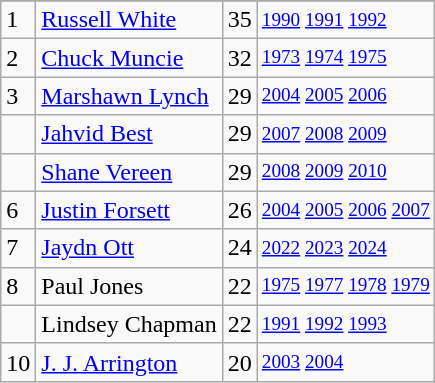<table class="wikitable">
<tr>
</tr>
<tr>
<td>1</td>
<td><a href='#'>Russell White</a></td>
<td>35</td>
<td style="font-size:80%;"><a href='#'>1990</a> <a href='#'>1991</a> <a href='#'>1992</a></td>
</tr>
<tr>
<td>2</td>
<td><a href='#'>Chuck Muncie</a></td>
<td>32</td>
<td style="font-size:80%;"><a href='#'>1973</a> <a href='#'>1974</a> <a href='#'>1975</a></td>
</tr>
<tr>
<td>3</td>
<td><a href='#'>Marshawn Lynch</a></td>
<td>29</td>
<td style="font-size:80%;"><a href='#'>2004</a> <a href='#'>2005</a> <a href='#'>2006</a></td>
</tr>
<tr>
<td></td>
<td><a href='#'>Jahvid Best</a></td>
<td>29</td>
<td style="font-size:80%;"><a href='#'>2007</a> <a href='#'>2008</a> <a href='#'>2009</a></td>
</tr>
<tr>
<td></td>
<td><a href='#'>Shane Vereen</a></td>
<td>29</td>
<td style="font-size:80%;"><a href='#'>2008</a> <a href='#'>2009</a> <a href='#'>2010</a></td>
</tr>
<tr>
<td>6</td>
<td><a href='#'>Justin Forsett</a></td>
<td>26</td>
<td style="font-size:80%;"><a href='#'>2004</a> <a href='#'>2005</a> <a href='#'>2006</a> <a href='#'>2007</a></td>
</tr>
<tr>
<td>7</td>
<td><a href='#'>Jaydn Ott</a></td>
<td>24</td>
<td style="font-size:80%;"><a href='#'>2022</a> <a href='#'>2023</a> <a href='#'>2024</a></td>
</tr>
<tr>
<td>8</td>
<td>Paul Jones</td>
<td>22</td>
<td style="font-size:80%;"><a href='#'>1975</a> <a href='#'>1977</a> <a href='#'>1978</a> <a href='#'>1979</a></td>
</tr>
<tr>
<td></td>
<td>Lindsey Chapman</td>
<td>22</td>
<td style="font-size:80%;"><a href='#'>1991</a> <a href='#'>1992</a> <a href='#'>1993</a></td>
</tr>
<tr>
<td>10</td>
<td><a href='#'>J. J. Arrington</a></td>
<td>20</td>
<td style="font-size:80%;"><a href='#'>2003</a> <a href='#'>2004</a></td>
</tr>
</table>
